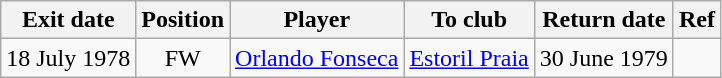<table class="wikitable">
<tr>
<th>Exit date</th>
<th>Position</th>
<th>Player</th>
<th>To club</th>
<th>Return date</th>
<th>Ref</th>
</tr>
<tr>
<td>18 July 1978</td>
<td style="text-align:center;">FW</td>
<td style="text-align:left;"><a href='#'>Orlando Fonseca</a></td>
<td style="text-align:left;"><a href='#'>Estoril Praia</a></td>
<td>30 June 1979</td>
<td></td>
</tr>
</table>
